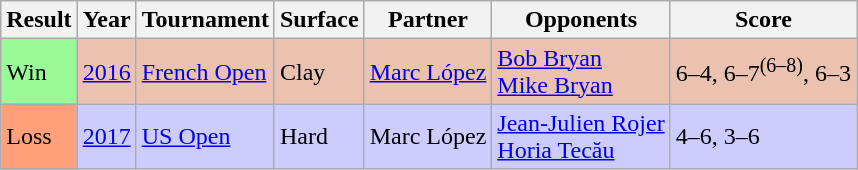<table class="sortable wikitable">
<tr>
<th>Result</th>
<th>Year</th>
<th>Tournament</th>
<th>Surface</th>
<th>Partner</th>
<th>Opponents</th>
<th class="unsortable">Score</th>
</tr>
<tr bgcolor=#EBC2AF>
<td bgcolor=#98FB98>Win</td>
<td><a href='#'>2016</a></td>
<td><a href='#'>French Open</a></td>
<td>Clay</td>
<td> <a href='#'>Marc López</a></td>
<td> <a href='#'>Bob Bryan</a><br> <a href='#'>Mike Bryan</a></td>
<td>6–4, 6–7<sup>(6–8)</sup>, 6–3</td>
</tr>
<tr bgcolor=CCCCFF>
<td bgcolor=FFA07A>Loss</td>
<td><a href='#'>2017</a></td>
<td><a href='#'>US Open</a></td>
<td>Hard</td>
<td> Marc López</td>
<td> <a href='#'>Jean-Julien Rojer</a><br> <a href='#'>Horia Tecău</a></td>
<td>4–6, 3–6</td>
</tr>
</table>
